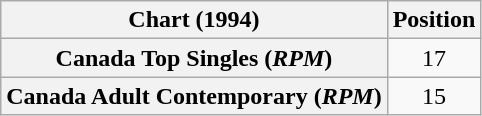<table class="wikitable plainrowheaders" style="text-align:center">
<tr>
<th>Chart (1994)</th>
<th>Position</th>
</tr>
<tr>
<th scope="row">Canada Top Singles (<em>RPM</em>)</th>
<td>17</td>
</tr>
<tr>
<th scope="row">Canada Adult Contemporary (<em>RPM</em>)</th>
<td>15</td>
</tr>
</table>
